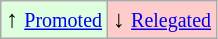<table class="wikitable" align="center">
<tr>
<td style="background:#ddffdd">↑ <small><a href='#'>Promoted</a></small></td>
<td style="background:#ffcccc">↓ <small><a href='#'>Relegated</a></small></td>
</tr>
</table>
